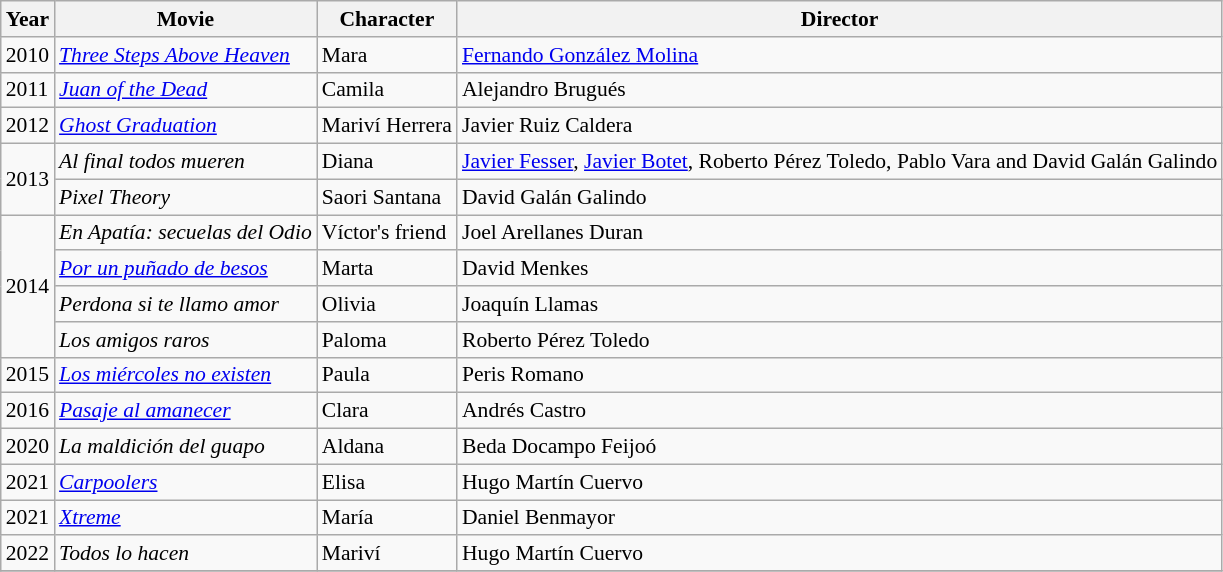<table class="wikitable" style="font-size: 90%;">
<tr>
<th>Year</th>
<th>Movie</th>
<th>Character</th>
<th>Director</th>
</tr>
<tr>
<td>2010</td>
<td><em><a href='#'>Three Steps Above Heaven</a></em></td>
<td>Mara</td>
<td><a href='#'>Fernando González Molina</a></td>
</tr>
<tr>
<td>2011</td>
<td><em><a href='#'>Juan of the Dead</a></em></td>
<td>Camila</td>
<td>Alejandro Brugués</td>
</tr>
<tr>
<td>2012</td>
<td><em><a href='#'>Ghost Graduation</a></em></td>
<td>Mariví Herrera</td>
<td>Javier Ruiz Caldera</td>
</tr>
<tr>
<td rowspan="2">2013</td>
<td><em>Al final todos mueren</em></td>
<td>Diana</td>
<td><a href='#'>Javier Fesser</a>, <a href='#'>Javier Botet</a>, Roberto Pérez Toledo, Pablo Vara and David Galán Galindo</td>
</tr>
<tr>
<td><em>Pixel Theory</em></td>
<td>Saori Santana</td>
<td>David Galán Galindo</td>
</tr>
<tr>
<td rowspan="4">2014</td>
<td><em>En Apatía: secuelas del Odio</em></td>
<td>Víctor's friend</td>
<td>Joel Arellanes Duran</td>
</tr>
<tr>
<td><em><a href='#'>Por un puñado de besos</a></em></td>
<td>Marta</td>
<td>David Menkes</td>
</tr>
<tr>
<td><em>Perdona si te llamo amor</em></td>
<td>Olivia</td>
<td>Joaquín Llamas</td>
</tr>
<tr>
<td><em>Los amigos raros</em></td>
<td>Paloma</td>
<td>Roberto Pérez Toledo</td>
</tr>
<tr>
<td>2015</td>
<td><em><a href='#'>Los miércoles no existen</a></em></td>
<td>Paula</td>
<td>Peris Romano</td>
</tr>
<tr>
<td>2016</td>
<td><em><a href='#'>Pasaje al amanecer</a></em></td>
<td>Clara</td>
<td>Andrés Castro</td>
</tr>
<tr>
<td>2020</td>
<td><em>La maldición del guapo</em></td>
<td>Aldana</td>
<td>Beda Docampo Feijoó</td>
</tr>
<tr>
<td>2021</td>
<td><em><a href='#'>Carpoolers</a></em></td>
<td>Elisa</td>
<td>Hugo Martín Cuervo</td>
</tr>
<tr>
<td>2021</td>
<td><em><a href='#'>Xtreme</a></em></td>
<td>María</td>
<td>Daniel Benmayor</td>
</tr>
<tr>
<td>2022</td>
<td><em>Todos lo hacen</em></td>
<td>Mariví</td>
<td>Hugo Martín Cuervo</td>
</tr>
<tr>
</tr>
</table>
